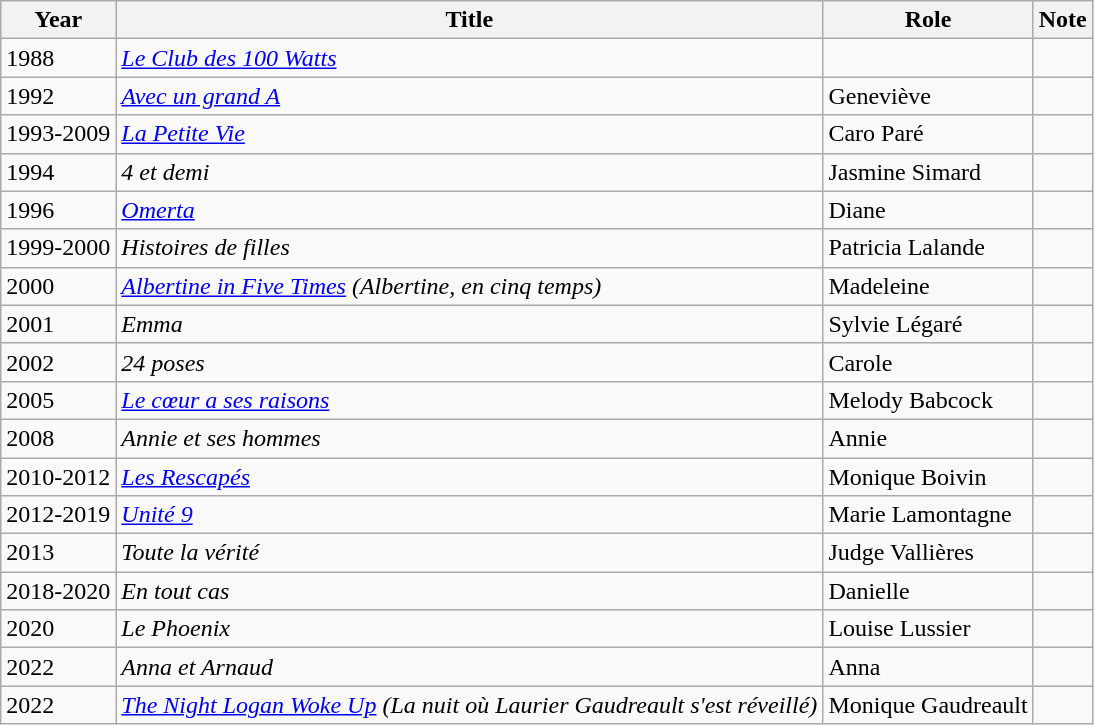<table class="wikitable sortable">
<tr>
<th>Year</th>
<th>Title</th>
<th>Role</th>
<th class="unsortable">Note</th>
</tr>
<tr>
<td>1988</td>
<td><em><a href='#'>Le Club des 100 Watts</a></em></td>
<td></td>
<td></td>
</tr>
<tr>
<td>1992</td>
<td><em><a href='#'>Avec un grand A</a></em></td>
<td>Geneviève</td>
<td></td>
</tr>
<tr>
<td>1993-2009</td>
<td><em><a href='#'>La Petite Vie</a></em></td>
<td>Caro Paré</td>
<td></td>
</tr>
<tr>
<td>1994</td>
<td><em>4 et demi</em></td>
<td>Jasmine Simard</td>
<td></td>
</tr>
<tr>
<td>1996</td>
<td><em><a href='#'>Omerta</a></em></td>
<td>Diane</td>
<td></td>
</tr>
<tr>
<td>1999-2000</td>
<td><em>Histoires de filles</em></td>
<td>Patricia Lalande</td>
<td></td>
</tr>
<tr>
<td>2000</td>
<td><em><a href='#'>Albertine in Five Times</a> (Albertine, en cinq temps)</em></td>
<td>Madeleine</td>
<td></td>
</tr>
<tr>
<td>2001</td>
<td><em>Emma</em></td>
<td>Sylvie Légaré</td>
<td></td>
</tr>
<tr>
<td>2002</td>
<td><em>24 poses</em></td>
<td>Carole</td>
<td></td>
</tr>
<tr>
<td>2005</td>
<td><em><a href='#'>Le cœur a ses raisons</a></em></td>
<td>Melody Babcock</td>
<td></td>
</tr>
<tr>
<td>2008</td>
<td><em>Annie et ses hommes</em></td>
<td>Annie</td>
<td></td>
</tr>
<tr>
<td>2010-2012</td>
<td><em><a href='#'>Les Rescapés</a></em></td>
<td>Monique Boivin</td>
<td></td>
</tr>
<tr>
<td>2012-2019</td>
<td><em><a href='#'>Unité 9</a></em></td>
<td>Marie Lamontagne</td>
<td></td>
</tr>
<tr>
<td>2013</td>
<td><em>Toute la vérité</em></td>
<td>Judge Vallières</td>
<td></td>
</tr>
<tr>
<td>2018-2020</td>
<td><em>En tout cas</em></td>
<td>Danielle</td>
<td></td>
</tr>
<tr>
<td>2020</td>
<td><em>Le Phoenix</em></td>
<td>Louise Lussier</td>
<td></td>
</tr>
<tr>
<td>2022</td>
<td><em>Anna et Arnaud</em></td>
<td>Anna</td>
<td></td>
</tr>
<tr>
<td>2022</td>
<td><em><a href='#'>The Night Logan Woke Up</a> (La nuit où Laurier Gaudreault s'est réveillé)</em></td>
<td>Monique Gaudreault</td>
<td></td>
</tr>
</table>
